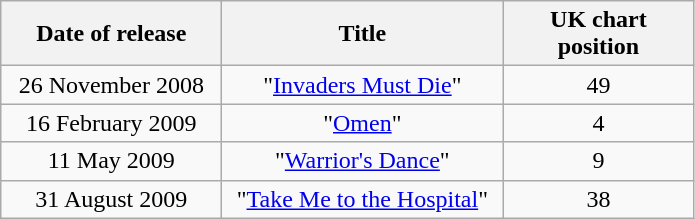<table class="wikitable" style="text-align:center;">
<tr>
<th style="width:140px;">Date of release</th>
<th style="width:180px;">Title</th>
<th style="width:120px;">UK chart position</th>
</tr>
<tr>
<td>26 November 2008</td>
<td>"<a href='#'>Invaders Must Die</a>"</td>
<td>49</td>
</tr>
<tr sold,>
<td>16 February 2009</td>
<td>"<a href='#'>Omen</a>"</td>
<td>4</td>
</tr>
<tr 241,000 sold,>
<td>11 May 2009</td>
<td>"<a href='#'>Warrior's Dance</a>"</td>
<td>9</td>
</tr>
<tr sold,>
<td>31 August 2009</td>
<td>"<a href='#'>Take Me to the Hospital</a>"</td>
<td>38</td>
</tr>
</table>
